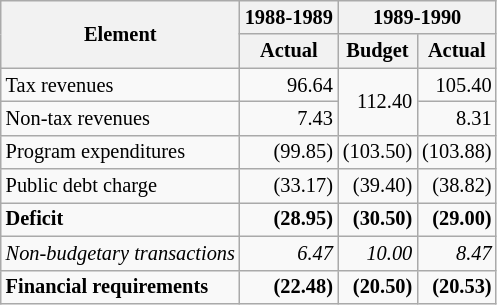<table class="wikitable" style="text-align:right; font-size:85%">
<tr>
<th rowspan=2>Element</th>
<th>1988-1989</th>
<th colspan="2">1989-1990</th>
</tr>
<tr>
<th>Actual</th>
<th>Budget</th>
<th>Actual</th>
</tr>
<tr>
<td style="text-align:left">Tax revenues</td>
<td>96.64</td>
<td rowspan=2>112.40</td>
<td>105.40</td>
</tr>
<tr>
<td style="text-align:left">Non-tax revenues</td>
<td>7.43</td>
<td>8.31</td>
</tr>
<tr>
<td style="text-align:left">Program expenditures</td>
<td>(99.85)</td>
<td>(103.50)</td>
<td>(103.88)</td>
</tr>
<tr>
<td style="text-align:left">Public debt charge</td>
<td>(33.17)</td>
<td>(39.40)</td>
<td>(38.82)</td>
</tr>
<tr>
<td style="text-align:left"><strong>Deficit</strong></td>
<td><strong>(28.95)</strong></td>
<td><strong>(30.50)</strong></td>
<td><strong>(29.00)</strong></td>
</tr>
<tr>
<td style="text-align:left"><em>Non-budgetary transactions</em></td>
<td><em>6.47</em></td>
<td><em>10.00</em></td>
<td><em>8.47</em></td>
</tr>
<tr>
<td style="text-align:left"><strong>Financial requirements</strong></td>
<td><strong>(22.48)</strong></td>
<td><strong>(20.50)</strong></td>
<td><strong>(20.53)</strong></td>
</tr>
</table>
